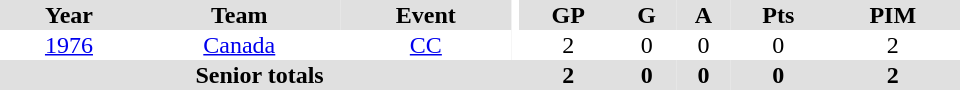<table border="0" cellpadding="1" cellspacing="0" ID="Table3" style="text-align:center; width:40em">
<tr bgcolor="#e0e0e0">
<th>Year</th>
<th>Team</th>
<th>Event</th>
<th rowspan="102" bgcolor="#ffffff"></th>
<th>GP</th>
<th>G</th>
<th>A</th>
<th>Pts</th>
<th>PIM</th>
</tr>
<tr>
<td><a href='#'>1976</a></td>
<td><a href='#'>Canada</a></td>
<td><a href='#'>CC</a></td>
<td>2</td>
<td>0</td>
<td>0</td>
<td>0</td>
<td>2</td>
</tr>
<tr bgcolor="#e0e0e0">
<th colspan="4">Senior totals</th>
<th>2</th>
<th>0</th>
<th>0</th>
<th>0</th>
<th>2</th>
</tr>
</table>
